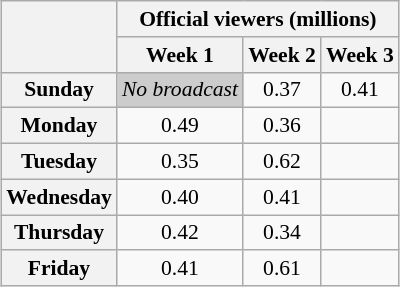<table class="wikitable" style="font-size:90%; text-align:center; margin-left: auto; margin-right: auto;">
<tr>
<th scope="col" rowspan="2"></th>
<th scope=col colspan=3>Official viewers (millions)</th>
</tr>
<tr>
<th>Week 1</th>
<th>Week 2</th>
<th>Week 3</th>
</tr>
<tr>
<th>Sunday</th>
<td style="background:#ccc;"><em>No broadcast</em></td>
<td>0.37</td>
<td>0.41</td>
</tr>
<tr>
<th>Monday</th>
<td>0.49</td>
<td>0.36</td>
<td></td>
</tr>
<tr>
<th>Tuesday</th>
<td>0.35</td>
<td>0.62</td>
<td></td>
</tr>
<tr>
<th>Wednesday</th>
<td>0.40</td>
<td>0.41</td>
<td></td>
</tr>
<tr>
<th>Thursday</th>
<td>0.42</td>
<td>0.34</td>
<td></td>
</tr>
<tr>
<th>Friday</th>
<td>0.41</td>
<td>0.61</td>
<td></td>
</tr>
</table>
